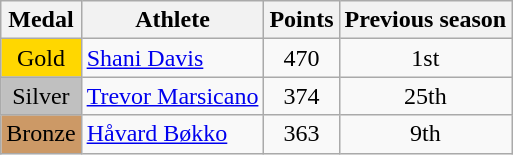<table class="wikitable">
<tr>
<th><strong>Medal</strong></th>
<th><strong>Athlete</strong></th>
<th><strong>Points</strong></th>
<th><strong>Previous season</strong></th>
</tr>
<tr align="center">
<td bgcolor="gold">Gold</td>
<td align="left"> <a href='#'>Shani Davis</a></td>
<td>470</td>
<td>1st</td>
</tr>
<tr align="center">
<td bgcolor="silver">Silver</td>
<td align="left"> <a href='#'>Trevor Marsicano</a></td>
<td>374</td>
<td>25th</td>
</tr>
<tr align="center">
<td bgcolor="CC9966">Bronze</td>
<td align="left"> <a href='#'>Håvard Bøkko</a></td>
<td>363</td>
<td>9th</td>
</tr>
</table>
